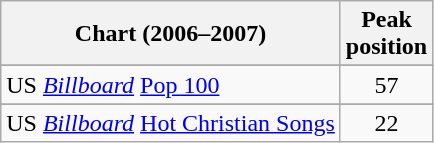<table class="wikitable sortable">
<tr>
<th align="left">Chart (2006–2007)</th>
<th style="text-align:center;">Peak<br>position</th>
</tr>
<tr>
</tr>
<tr>
</tr>
<tr>
</tr>
<tr>
<td align="left">US <em><a href='#'>Billboard</a></em> <a href='#'>Pop 100</a></td>
<td style="text-align:center;">57</td>
</tr>
<tr>
</tr>
<tr>
<td align="left">US <em><a href='#'>Billboard</a></em> <a href='#'>Hot Christian Songs</a></td>
<td style="text-align:center;">22</td>
</tr>
</table>
